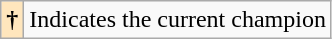<table class="wikitable">
<tr>
<th style="background-color: #ffe6bd">†</th>
<td>Indicates the current champion</td>
</tr>
</table>
